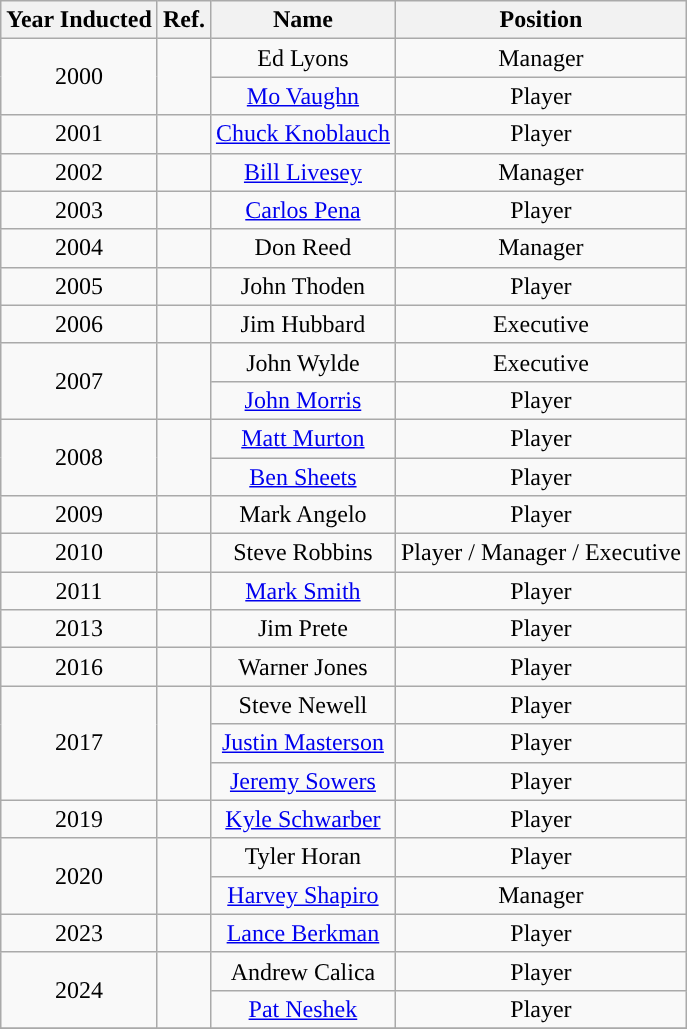<table class="wikitable" style="text-align:center">
<tr>
<th>Year Inducted</th>
<th>Ref.</th>
<th>Name</th>
<th>Position</th>
</tr>
<tr>
<td rowspan="2">2000</td>
<td rowspan="2"></td>
<td>Ed Lyons</td>
<td>Manager</td>
</tr>
<tr>
<td><a href='#'>Mo Vaughn</a></td>
<td>Player</td>
</tr>
<tr>
<td>2001</td>
<td></td>
<td><a href='#'>Chuck Knoblauch</a></td>
<td>Player</td>
</tr>
<tr>
<td>2002</td>
<td></td>
<td><a href='#'>Bill Livesey</a></td>
<td>Manager</td>
</tr>
<tr>
<td>2003</td>
<td></td>
<td><a href='#'>Carlos Pena</a></td>
<td>Player</td>
</tr>
<tr>
<td>2004</td>
<td></td>
<td>Don Reed</td>
<td>Manager</td>
</tr>
<tr>
<td>2005</td>
<td></td>
<td>John Thoden</td>
<td>Player</td>
</tr>
<tr>
<td>2006</td>
<td></td>
<td>Jim Hubbard</td>
<td>Executive</td>
</tr>
<tr>
<td rowspan="2">2007</td>
<td rowspan="2"></td>
<td>John Wylde</td>
<td>Executive</td>
</tr>
<tr>
<td><a href='#'>John Morris</a></td>
<td>Player</td>
</tr>
<tr>
<td rowspan="2">2008</td>
<td rowspan="2"></td>
<td><a href='#'>Matt Murton</a></td>
<td>Player</td>
</tr>
<tr>
<td><a href='#'>Ben Sheets</a></td>
<td>Player</td>
</tr>
<tr>
<td>2009</td>
<td></td>
<td>Mark Angelo</td>
<td>Player</td>
</tr>
<tr>
<td>2010</td>
<td></td>
<td>Steve Robbins</td>
<td>Player / Manager / Executive</td>
</tr>
<tr>
<td>2011</td>
<td></td>
<td><a href='#'>Mark Smith</a></td>
<td>Player</td>
</tr>
<tr>
<td>2013</td>
<td></td>
<td>Jim Prete</td>
<td>Player</td>
</tr>
<tr>
<td>2016</td>
<td></td>
<td>Warner Jones</td>
<td>Player</td>
</tr>
<tr>
<td rowspan="3">2017</td>
<td rowspan="3"></td>
<td>Steve Newell</td>
<td>Player</td>
</tr>
<tr>
<td><a href='#'>Justin Masterson</a></td>
<td>Player</td>
</tr>
<tr>
<td><a href='#'>Jeremy Sowers</a></td>
<td>Player</td>
</tr>
<tr>
<td>2019</td>
<td></td>
<td><a href='#'>Kyle Schwarber</a></td>
<td>Player</td>
</tr>
<tr>
<td rowspan="2">2020</td>
<td rowspan="2"></td>
<td>Tyler Horan</td>
<td>Player</td>
</tr>
<tr>
<td><a href='#'>Harvey Shapiro</a></td>
<td>Manager</td>
</tr>
<tr>
<td>2023</td>
<td></td>
<td><a href='#'>Lance Berkman</a></td>
<td>Player</td>
</tr>
<tr>
<td rowspan="2">2024</td>
<td rowspan="2"></td>
<td>Andrew Calica</td>
<td>Player</td>
</tr>
<tr>
<td><a href='#'>Pat Neshek</a></td>
<td>Player</td>
</tr>
<tr>
</tr>
</table>
